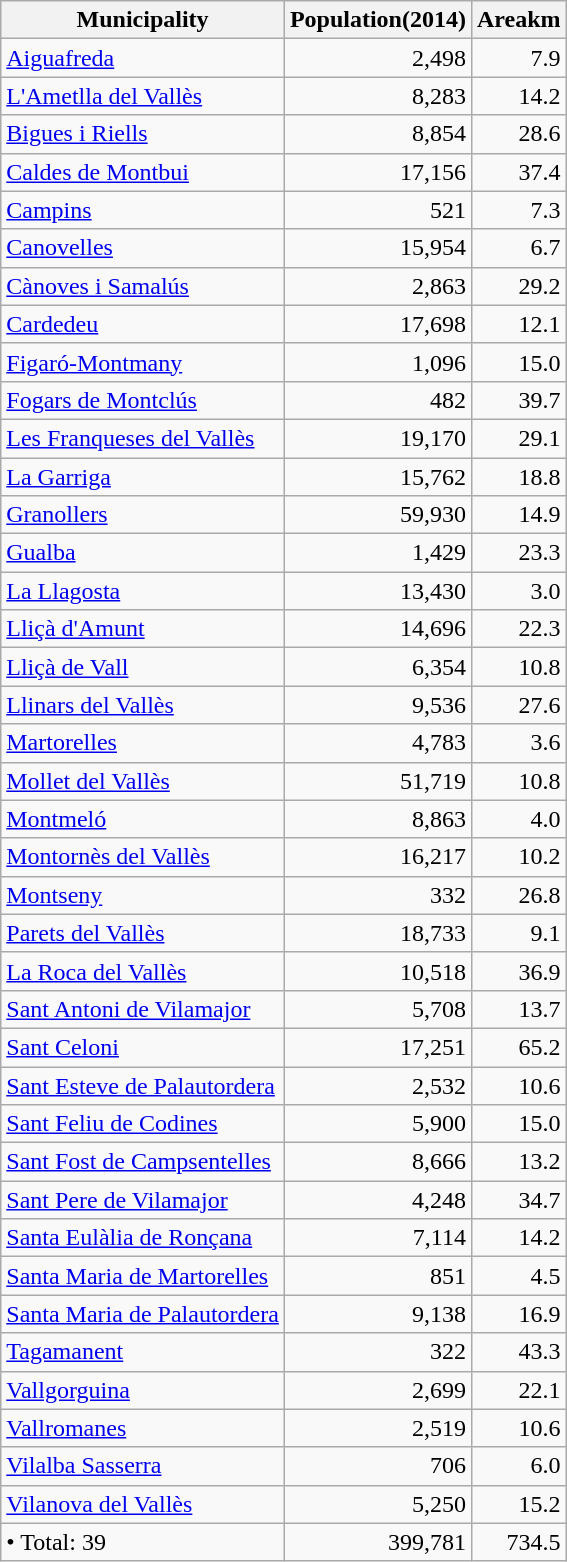<table class="wikitable sortable">
<tr>
<th>Municipality</th>
<th>Population(2014)</th>
<th>Areakm</th>
</tr>
<tr>
<td><a href='#'>Aiguafreda</a></td>
<td align=right>2,498</td>
<td align=right>7.9</td>
</tr>
<tr>
<td><a href='#'>L'Ametlla del Vallès</a></td>
<td align=right>8,283</td>
<td align=right>14.2</td>
</tr>
<tr>
<td><a href='#'>Bigues i Riells</a></td>
<td align=right>8,854</td>
<td align=right>28.6</td>
</tr>
<tr>
<td><a href='#'>Caldes de Montbui</a></td>
<td align=right>17,156</td>
<td align=right>37.4</td>
</tr>
<tr>
<td><a href='#'>Campins</a></td>
<td align=right>521</td>
<td align=right>7.3</td>
</tr>
<tr>
<td><a href='#'>Canovelles</a></td>
<td align=right>15,954</td>
<td align=right>6.7</td>
</tr>
<tr>
<td><a href='#'>Cànoves i Samalús</a></td>
<td align=right>2,863</td>
<td align=right>29.2</td>
</tr>
<tr>
<td><a href='#'>Cardedeu</a></td>
<td align=right>17,698</td>
<td align=right>12.1</td>
</tr>
<tr>
<td><a href='#'>Figaró-Montmany</a></td>
<td align=right>1,096</td>
<td align=right>15.0</td>
</tr>
<tr>
<td><a href='#'>Fogars de Montclús</a></td>
<td align=right>482</td>
<td align=right>39.7</td>
</tr>
<tr>
<td><a href='#'>Les Franqueses del Vallès</a></td>
<td align=right>19,170</td>
<td align=right>29.1</td>
</tr>
<tr>
<td><a href='#'>La Garriga</a></td>
<td align=right>15,762</td>
<td align=right>18.8</td>
</tr>
<tr>
<td><a href='#'>Granollers</a></td>
<td align=right>59,930</td>
<td align=right>14.9</td>
</tr>
<tr>
<td><a href='#'>Gualba</a></td>
<td align=right>1,429</td>
<td align=right>23.3</td>
</tr>
<tr>
<td><a href='#'>La Llagosta</a></td>
<td align=right>13,430</td>
<td align=right>3.0</td>
</tr>
<tr>
<td><a href='#'>Lliçà d'Amunt</a></td>
<td align=right>14,696</td>
<td align=right>22.3</td>
</tr>
<tr>
<td><a href='#'>Lliçà de Vall</a></td>
<td align=right>6,354</td>
<td align=right>10.8</td>
</tr>
<tr>
<td><a href='#'>Llinars del Vallès</a></td>
<td align=right>9,536</td>
<td align=right>27.6</td>
</tr>
<tr>
<td><a href='#'>Martorelles</a></td>
<td align=right>4,783</td>
<td align=right>3.6</td>
</tr>
<tr>
<td><a href='#'>Mollet del Vallès</a></td>
<td align=right>51,719</td>
<td align=right>10.8</td>
</tr>
<tr>
<td><a href='#'>Montmeló</a></td>
<td align=right>8,863</td>
<td align=right>4.0</td>
</tr>
<tr>
<td><a href='#'>Montornès del Vallès</a></td>
<td align=right>16,217</td>
<td align=right>10.2</td>
</tr>
<tr>
<td><a href='#'>Montseny</a></td>
<td align=right>332</td>
<td align=right>26.8</td>
</tr>
<tr>
<td><a href='#'>Parets del Vallès</a></td>
<td align=right>18,733</td>
<td align=right>9.1</td>
</tr>
<tr>
<td><a href='#'>La Roca del Vallès</a></td>
<td align=right>10,518</td>
<td align=right>36.9</td>
</tr>
<tr>
<td><a href='#'>Sant Antoni de Vilamajor</a></td>
<td align=right>5,708</td>
<td align=right>13.7</td>
</tr>
<tr>
<td><a href='#'>Sant Celoni</a></td>
<td align=right>17,251</td>
<td align=right>65.2</td>
</tr>
<tr>
<td><a href='#'>Sant Esteve de Palautordera</a></td>
<td align=right>2,532</td>
<td align=right>10.6</td>
</tr>
<tr>
<td><a href='#'>Sant Feliu de Codines</a></td>
<td align=right>5,900</td>
<td align=right>15.0</td>
</tr>
<tr>
<td><a href='#'>Sant Fost de Campsentelles</a></td>
<td align=right>8,666</td>
<td align=right>13.2</td>
</tr>
<tr>
<td><a href='#'>Sant Pere de Vilamajor</a></td>
<td align=right>4,248</td>
<td align=right>34.7</td>
</tr>
<tr>
<td><a href='#'>Santa Eulàlia de Ronçana</a></td>
<td align=right>7,114</td>
<td align=right>14.2</td>
</tr>
<tr>
<td><a href='#'>Santa Maria de Martorelles</a></td>
<td align=right>851</td>
<td align=right>4.5</td>
</tr>
<tr>
<td><a href='#'>Santa Maria de Palautordera</a></td>
<td align=right>9,138</td>
<td align=right>16.9</td>
</tr>
<tr>
<td><a href='#'>Tagamanent</a></td>
<td align=right>322</td>
<td align=right>43.3</td>
</tr>
<tr>
<td><a href='#'>Vallgorguina</a></td>
<td align=right>2,699</td>
<td align=right>22.1</td>
</tr>
<tr>
<td><a href='#'>Vallromanes</a></td>
<td align=right>2,519</td>
<td align=right>10.6</td>
</tr>
<tr>
<td><a href='#'>Vilalba Sasserra</a></td>
<td align=right>706</td>
<td align=right>6.0</td>
</tr>
<tr>
<td><a href='#'>Vilanova del Vallès</a></td>
<td align=right>5,250</td>
<td align=right>15.2</td>
</tr>
<tr>
<td>• Total: 39</td>
<td align=right>399,781</td>
<td align=right>734.5</td>
</tr>
</table>
